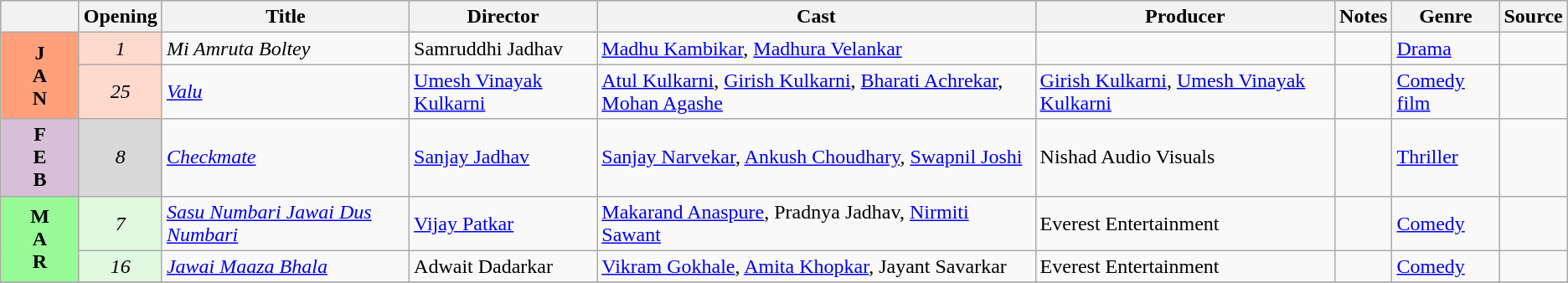<table class="wikitable">
<tr style="background:#b0e0e6; text-align:center;">
<th style="width:5%; colspan="2"></th>
<th><strong>Opening</strong></th>
<th><strong>Title</strong></th>
<th><strong>Director</strong></th>
<th><strong>Cast</strong></th>
<th><strong>Producer</strong></th>
<th><strong>Notes</strong></th>
<th><strong>Genre</strong></th>
<th><strong>Source</strong></th>
</tr>
<tr>
<td rowspan="2" style="text-align:center; background:#ffa07a;"><strong>J<br>A<br>N</strong></td>
<td rowspan="1" style="text-align:center; background:#ffdacc;"><em>1</em></td>
<td><em>Mi Amruta Boltey</em></td>
<td>Samruddhi Jadhav</td>
<td><a href='#'>Madhu Kambikar</a>, <a href='#'>Madhura Velankar</a></td>
<td></td>
<td></td>
<td><a href='#'>Drama</a></td>
<td></td>
</tr>
<tr>
<td rowspan="1" style="text-align:center; background:#ffdacc;"><em>25</em></td>
<td><em><a href='#'>Valu</a></em></td>
<td><a href='#'>Umesh Vinayak Kulkarni</a></td>
<td><a href='#'>Atul Kulkarni</a>, <a href='#'>Girish Kulkarni</a>, <a href='#'>Bharati Achrekar</a>, <a href='#'>Mohan Agashe</a></td>
<td><a href='#'>Girish Kulkarni</a>, <a href='#'>Umesh Vinayak Kulkarni</a></td>
<td></td>
<td><a href='#'>Comedy film</a></td>
<td></td>
</tr>
<tr>
<td rowspan="1" style="text-align:center; background:thistle;"><strong>F<br>E<br>B</strong></td>
<td rowspan="1" style="text-align:center;  background:#d8d8d8;"><em>8</em></td>
<td><em><a href='#'>Checkmate</a></em></td>
<td><a href='#'>Sanjay Jadhav</a></td>
<td><a href='#'>Sanjay Narvekar</a>, <a href='#'>Ankush Choudhary</a>, <a href='#'>Swapnil Joshi</a></td>
<td>Nishad Audio Visuals</td>
<td></td>
<td><a href='#'>Thriller</a></td>
<td></td>
</tr>
<tr>
<td rowspan="2" style="text-align:center; background:#98fb98;"><strong>M<br>A<br>R</strong></td>
<td rowspan="1" style="text-align:center;  background:#e0f9e0;"><em>7</em></td>
<td><em><a href='#'>Sasu Numbari Jawai Dus Numbari</a></em></td>
<td><a href='#'>Vijay Patkar</a></td>
<td><a href='#'>Makarand Anaspure</a>, Pradnya Jadhav, <a href='#'>Nirmiti Sawant</a></td>
<td>Everest Entertainment</td>
<td></td>
<td><a href='#'>Comedy</a></td>
<td></td>
</tr>
<tr>
<td rowspan="1" style="text-align:center;  background:#e0f9e0;"><em>16</em></td>
<td><em><a href='#'>Jawai Maaza Bhala</a></em></td>
<td>Adwait Dadarkar</td>
<td><a href='#'>Vikram Gokhale</a>, <a href='#'>Amita Khopkar</a>, Jayant Savarkar</td>
<td>Everest Entertainment</td>
<td></td>
<td><a href='#'>Comedy</a></td>
<td></td>
</tr>
<tr>
</tr>
</table>
